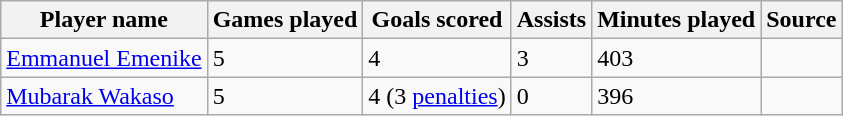<table class="wikitable">
<tr>
<th>Player name</th>
<th>Games played</th>
<th>Goals scored</th>
<th>Assists</th>
<th>Minutes played</th>
<th>Source</th>
</tr>
<tr>
<td> <a href='#'>Emmanuel Emenike</a></td>
<td>5</td>
<td>4</td>
<td>3</td>
<td>403</td>
<td></td>
</tr>
<tr>
<td> <a href='#'>Mubarak Wakaso</a></td>
<td>5</td>
<td>4 (3 <a href='#'>penalties</a>)</td>
<td>0</td>
<td>396</td>
<td></td>
</tr>
</table>
